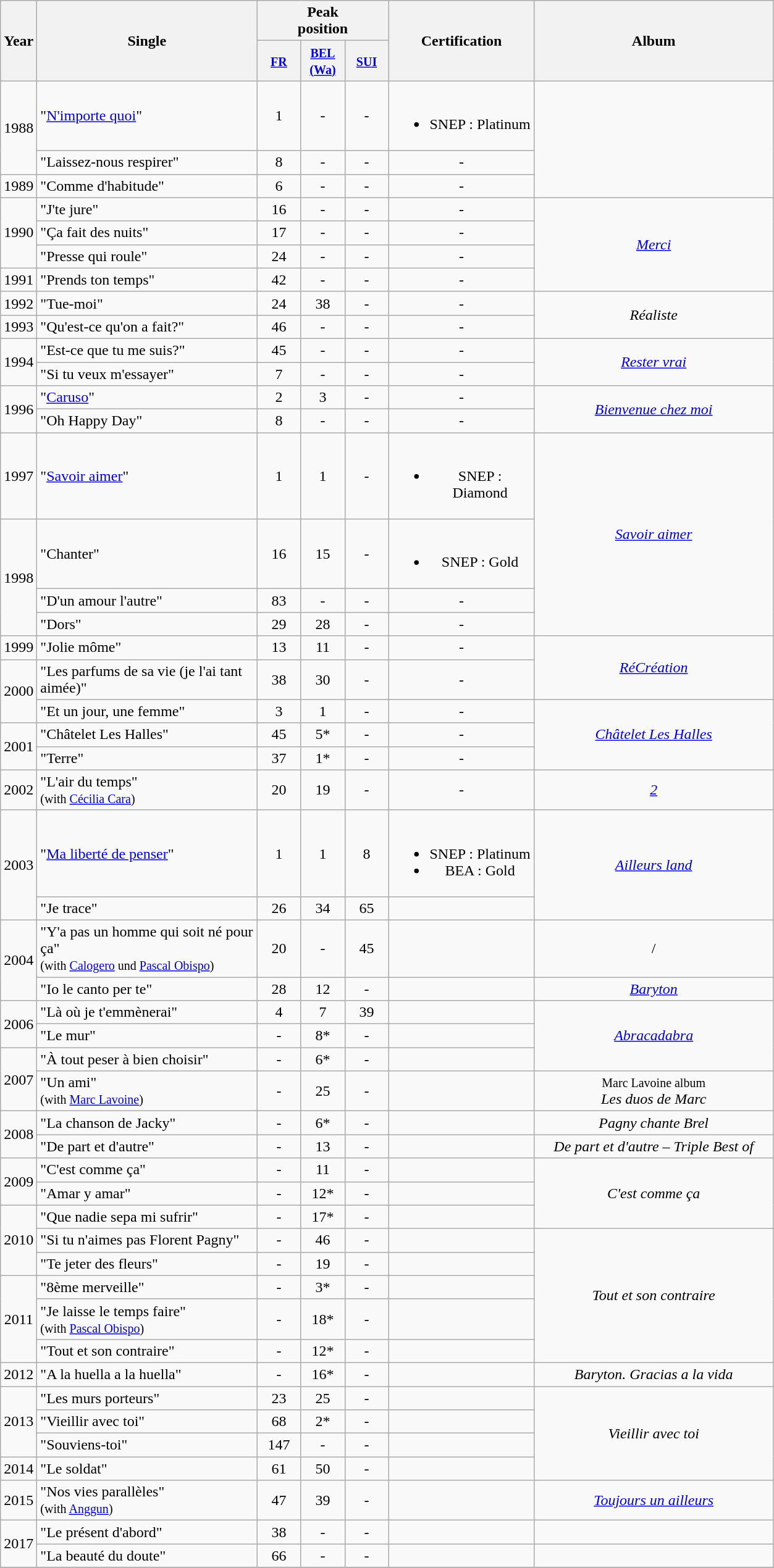<table class="wikitable">
<tr>
<th style="text-align:center;" rowspan="2">Year</th>
<th rowspan="2" style="text-align:center; width:230px;">Single</th>
<th style="text-align:center;" colspan="3">Peak <br>position</th>
<th rowspan="2" style="width:150px;">Certification</th>
<th rowspan="2" style="width:250px;">Album</th>
</tr>
<tr>
<th width="40"><small><a href='#'>FR</a></small><br></th>
<th width="40"><small><a href='#'>BEL <br>(Wa)</a></small><br></th>
<th width="40"><small><a href='#'>SUI</a></small><br></th>
</tr>
<tr>
<td style="text-align:center;" rowspan="2">1988</td>
<td>"<a href='#'>N'importe quoi</a>"</td>
<td style="text-align:center;">1</td>
<td style="text-align:center;">-</td>
<td style="text-align:center;">-</td>
<td style="text-align:center;"><br><ul><li>SNEP : Platinum</li></ul></td>
<td style="text-align:center;" rowspan="3"></td>
</tr>
<tr>
<td>"Laissez-nous respirer"</td>
<td style="text-align:center;">8</td>
<td style="text-align:center;">-</td>
<td style="text-align:center;">-</td>
<td style="text-align:center;">-</td>
</tr>
<tr>
<td style="text-align:center;">1989</td>
<td>"Comme d'habitude"</td>
<td style="text-align:center;">6</td>
<td style="text-align:center;">-</td>
<td style="text-align:center;">-</td>
<td style="text-align:center;">-</td>
</tr>
<tr>
<td style="text-align:center;" rowspan="3">1990</td>
<td>"J'te jure"</td>
<td style="text-align:center;">16</td>
<td style="text-align:center;">-</td>
<td style="text-align:center;">-</td>
<td style="text-align:center;">-</td>
<td style="text-align:center;" rowspan="4"><em><a href='#'>Merci</a></em></td>
</tr>
<tr>
<td>"Ça fait des nuits"</td>
<td style="text-align:center;">17</td>
<td style="text-align:center;">-</td>
<td style="text-align:center;">-</td>
<td style="text-align:center;">-</td>
</tr>
<tr>
<td>"Presse qui roule"</td>
<td style="text-align:center;">24</td>
<td style="text-align:center;">-</td>
<td style="text-align:center;">-</td>
<td style="text-align:center;">-</td>
</tr>
<tr>
<td style="text-align:center;">1991</td>
<td>"Prends ton temps"</td>
<td style="text-align:center;">42</td>
<td style="text-align:center;">-</td>
<td style="text-align:center;">-</td>
<td style="text-align:center;">-</td>
</tr>
<tr>
<td style="text-align:center;">1992</td>
<td>"Tue-moi"</td>
<td style="text-align:center;">24</td>
<td style="text-align:center;">38</td>
<td style="text-align:center;">-</td>
<td style="text-align:center;">-</td>
<td style="text-align:center;" rowspan="2"><em>Réaliste</em></td>
</tr>
<tr>
<td style="text-align:center;">1993</td>
<td>"Qu'est-ce qu'on a fait?"</td>
<td style="text-align:center;">46</td>
<td style="text-align:center;">-</td>
<td style="text-align:center;">-</td>
<td style="text-align:center;">-</td>
</tr>
<tr>
<td style="text-align:center;" rowspan="2">1994</td>
<td>"Est-ce que tu me suis?"</td>
<td style="text-align:center;">45</td>
<td style="text-align:center;">-</td>
<td style="text-align:center;">-</td>
<td style="text-align:center;">-</td>
<td style="text-align:center;" rowspan="2"><em><a href='#'>Rester vrai</a></em></td>
</tr>
<tr>
<td>"Si tu veux m'essayer"</td>
<td style="text-align:center;">7</td>
<td style="text-align:center;">-</td>
<td style="text-align:center;">-</td>
<td style="text-align:center;">-</td>
</tr>
<tr>
<td style="text-align:center;" rowspan="2">1996</td>
<td>"<a href='#'>Caruso</a>"</td>
<td style="text-align:center;">2</td>
<td style="text-align:center;">3</td>
<td style="text-align:center;">-</td>
<td style="text-align:center;">-</td>
<td style="text-align:center;" rowspan="2"><em><a href='#'>Bienvenue chez moi</a></em></td>
</tr>
<tr>
<td>"Oh Happy Day"</td>
<td style="text-align:center;">8</td>
<td style="text-align:center;">-</td>
<td style="text-align:center;">-</td>
<td style="text-align:center;">-</td>
</tr>
<tr>
<td style="text-align:center;">1997</td>
<td>"<a href='#'>Savoir aimer</a>"</td>
<td style="text-align:center;">1</td>
<td style="text-align:center;">1</td>
<td style="text-align:center;">-</td>
<td style="text-align:center;"><br><ul><li>SNEP : Diamond</li></ul></td>
<td style="text-align:center;" rowspan="4"><em><a href='#'>Savoir aimer</a></em></td>
</tr>
<tr>
<td style="text-align:center;" rowspan="3">1998</td>
<td>"Chanter"</td>
<td style="text-align:center;">16</td>
<td style="text-align:center;">15</td>
<td style="text-align:center;">-</td>
<td style="text-align:center;"><br><ul><li>SNEP : Gold</li></ul></td>
</tr>
<tr>
<td>"D'un amour l'autre"</td>
<td style="text-align:center;">83</td>
<td style="text-align:center;">-</td>
<td style="text-align:center;">-</td>
<td style="text-align:center;">-</td>
</tr>
<tr>
<td>"Dors"</td>
<td style="text-align:center;">29</td>
<td style="text-align:center;">28</td>
<td style="text-align:center;">-</td>
<td style="text-align:center;">-</td>
</tr>
<tr>
<td style="text-align:center;">1999</td>
<td>"Jolie môme"</td>
<td style="text-align:center;">13</td>
<td style="text-align:center;">11</td>
<td style="text-align:center;">-</td>
<td style="text-align:center;">-</td>
<td style="text-align:center;" rowspan="2"><em><a href='#'>RéCréation</a></em></td>
</tr>
<tr>
<td style="text-align:center;" rowspan="2">2000</td>
<td>"Les parfums de sa vie (je l'ai tant aimée)"</td>
<td style="text-align:center;">38</td>
<td style="text-align:center;">30</td>
<td style="text-align:center;">-</td>
<td style="text-align:center;">-</td>
</tr>
<tr>
<td>"Et un jour, une femme"</td>
<td style="text-align:center;">3</td>
<td style="text-align:center;">1</td>
<td style="text-align:center;">-</td>
<td style="text-align:center;">-</td>
<td style="text-align:center;" rowspan="3"><em><a href='#'>Châtelet Les Halles</a></em></td>
</tr>
<tr>
<td style="text-align:center;" rowspan="2">2001</td>
<td>"Châtelet Les Halles"</td>
<td style="text-align:center;">45</td>
<td style="text-align:center;">5*</td>
<td style="text-align:center;">-</td>
<td style="text-align:center;">-</td>
</tr>
<tr>
<td>"Terre"</td>
<td style="text-align:center;">37</td>
<td style="text-align:center;">1*</td>
<td style="text-align:center;">-</td>
<td style="text-align:center;">-</td>
</tr>
<tr>
<td style="text-align:center;">2002</td>
<td>"L'air du temps" <br><small>(with <a href='#'>Cécilia Cara</a>)</small></td>
<td style="text-align:center;">20</td>
<td style="text-align:center;">19</td>
<td style="text-align:center;">-</td>
<td style="text-align:center;">-</td>
<td style="text-align:center;"><em><a href='#'>2</a></em></td>
</tr>
<tr>
<td style="text-align:center;" rowspan="2">2003</td>
<td>"<a href='#'>Ma liberté de penser</a>"</td>
<td style="text-align:center;">1</td>
<td style="text-align:center;">1</td>
<td style="text-align:center;">8</td>
<td style="text-align:center;"><br><ul><li>SNEP : Platinum</li><li>BEA : Gold</li></ul></td>
<td style="text-align:center;" rowspan="2"><em><a href='#'>Ailleurs land</a></em></td>
</tr>
<tr>
<td>"Je trace"</td>
<td style="text-align:center;">26</td>
<td style="text-align:center;">34</td>
<td style="text-align:center;">65</td>
</tr>
<tr>
<td style="text-align:center;" rowspan="2">2004</td>
<td>"Y'a pas un homme qui soit né pour ça" <br><small>(with <a href='#'>Calogero</a> und <a href='#'>Pascal Obispo</a>)</small></td>
<td style="text-align:center;">20</td>
<td style="text-align:center;">-</td>
<td style="text-align:center;">45</td>
<td style="text-align:center;"></td>
<td style="text-align:center;">/</td>
</tr>
<tr>
<td>"Io le canto per te"</td>
<td style="text-align:center;">28</td>
<td style="text-align:center;">12</td>
<td style="text-align:center;">-</td>
<td style="text-align:center;"></td>
<td style="text-align:center;"><em><a href='#'>Baryton</a></em></td>
</tr>
<tr>
<td style="text-align:center;" rowspan=2>2006</td>
<td>"Là où je t'emmènerai"</td>
<td style="text-align:center;">4</td>
<td style="text-align:center;">7</td>
<td style="text-align:center;">39</td>
<td style="text-align:center;"></td>
<td style="text-align:center;" rowspan=3><em><a href='#'>Abracadabra</a></em></td>
</tr>
<tr>
<td>"Le mur"</td>
<td style="text-align:center;">-</td>
<td style="text-align:center;">8*</td>
<td style="text-align:center;">-</td>
<td style="text-align:center;"></td>
</tr>
<tr>
<td style="text-align:center;" rowspan=2>2007</td>
<td>"À tout peser à bien choisir"</td>
<td style="text-align:center;">-</td>
<td style="text-align:center;">6*</td>
<td style="text-align:center;">-</td>
<td style="text-align:center;"></td>
</tr>
<tr>
<td>"Un ami" <br><small>(with <a href='#'>Marc Lavoine</a>)</small></td>
<td style="text-align:center;">-</td>
<td style="text-align:center;">25</td>
<td style="text-align:center;">-</td>
<td style="text-align:center;"></td>
<td style="text-align:center;"><small>Marc Lavoine album</small><br><em>Les duos de Marc</em></td>
</tr>
<tr>
<td style="text-align:center;" rowspan=2>2008</td>
<td>"La chanson de Jacky"</td>
<td style="text-align:center;">-</td>
<td style="text-align:center;">6*</td>
<td style="text-align:center;">-</td>
<td style="text-align:center;"></td>
<td style="text-align:center;"><em>Pagny chante Brel</em></td>
</tr>
<tr>
<td>"De part et d'autre"</td>
<td style="text-align:center;">-</td>
<td style="text-align:center;">13</td>
<td style="text-align:center;">-</td>
<td style="text-align:center;"></td>
<td style="text-align:center;"><em>De part et d'autre – Triple Best of</em></td>
</tr>
<tr>
<td style="text-align:center;" rowspan="2">2009</td>
<td>"C'est comme ça"</td>
<td style="text-align:center;">-</td>
<td style="text-align:center;">11</td>
<td style="text-align:center;">-</td>
<td style="text-align:center;"></td>
<td style="text-align:center;" rowspan="3"><em>C'est comme ça</em></td>
</tr>
<tr>
<td>"Amar y amar"</td>
<td style="text-align:center;">-</td>
<td style="text-align:center;">12*</td>
<td style="text-align:center;">-</td>
<td style="text-align:center;"></td>
</tr>
<tr>
<td style="text-align:center;" rowspan=3>2010</td>
<td>"Que nadie sepa mi sufrir"</td>
<td style="text-align:center;">-</td>
<td style="text-align:center;">17*</td>
<td style="text-align:center;">-</td>
<td style="text-align:center;"></td>
</tr>
<tr>
<td>"Si tu n'aimes pas Florent Pagny"</td>
<td style="text-align:center;">-</td>
<td style="text-align:center;">46</td>
<td style="text-align:center;">-</td>
<td style="text-align:center;"></td>
<td style="text-align:center;" rowspan=5><em>Tout et son contraire</em></td>
</tr>
<tr>
<td>"Te jeter des fleurs"</td>
<td style="text-align:center;">-</td>
<td style="text-align:center;">19</td>
<td style="text-align:center;">-</td>
<td style="text-align:center;"></td>
</tr>
<tr>
<td style="text-align:center;" rowspan=3>2011</td>
<td>"8ème merveille"</td>
<td style="text-align:center;">-</td>
<td style="text-align:center;">3*</td>
<td style="text-align:center;">-</td>
<td style="text-align:center;"></td>
</tr>
<tr>
<td>"Je laisse le temps faire" <br><small>(with <a href='#'>Pascal Obispo</a>)</small></td>
<td style="text-align:center;">-</td>
<td style="text-align:center;">18*</td>
<td style="text-align:center;">-</td>
<td style="text-align:center;"></td>
</tr>
<tr>
<td>"Tout et son contraire"</td>
<td style="text-align:center;">-</td>
<td style="text-align:center;">12*</td>
<td style="text-align:center;">-</td>
<td style="text-align:center;"></td>
</tr>
<tr>
<td style="text-align:center;" rowspan=1>2012</td>
<td>"A la huella a la huella"</td>
<td style="text-align:center;">-</td>
<td style="text-align:center;">16*</td>
<td style="text-align:center;">-</td>
<td style="text-align:center;"></td>
<td style="text-align:center;"><em>Baryton. Gracias a la vida</em></td>
</tr>
<tr>
<td style="text-align:center;" rowspan="3">2013</td>
<td>"Les murs porteurs"</td>
<td style="text-align:center;">23</td>
<td style="text-align:center;">25</td>
<td style="text-align:center;">-</td>
<td style="text-align:center;"></td>
<td style="text-align:center;" rowspan=4><em>Vieillir avec toi</em></td>
</tr>
<tr>
<td>"Vieillir avec toi"</td>
<td style="text-align:center;">68</td>
<td style="text-align:center;">2*</td>
<td style="text-align:center;">-</td>
<td style="text-align:center;"></td>
</tr>
<tr>
<td>"Souviens-toi"</td>
<td style="text-align:center;">147</td>
<td style="text-align:center;">-</td>
<td style="text-align:center;">-</td>
<td style="text-align:center;"></td>
</tr>
<tr>
<td style="text-align:center;" rowspan="1">2014</td>
<td>"Le soldat"</td>
<td style="text-align:center;">61</td>
<td style="text-align:center;">50</td>
<td style="text-align:center;">-</td>
<td style="text-align:center;"></td>
</tr>
<tr>
<td style="text-align:center;">2015</td>
<td>"Nos vies parallèles"<br><small>(with <a href='#'>Anggun</a>)</small></td>
<td style="text-align:center;">47</td>
<td style="text-align:center;">39<br></td>
<td style="text-align:center;">-</td>
<td style="text-align:center;"></td>
<td style="text-align:center;"><em><a href='#'>Toujours un ailleurs</a></em></td>
</tr>
<tr>
<td style="text-align:center;" rowspan="2">2017</td>
<td>"Le présent d'abord"</td>
<td style="text-align:center;">38<br></td>
<td style="text-align:center;">-</td>
<td style="text-align:center;">-</td>
<td style="text-align:center;"></td>
<td style="text-align:center;"></td>
</tr>
<tr>
<td>"La beauté du doute"</td>
<td style="text-align:center;">66<br></td>
<td style="text-align:center;">-</td>
<td style="text-align:center;">-</td>
<td style="text-align:center;"></td>
<td style="text-align:center;"></td>
</tr>
<tr>
</tr>
</table>
